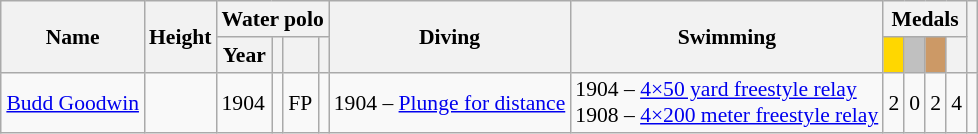<table class="wikitable sortable" style="text-align: center; font-size: 90%; margin-left: 1em;">
<tr>
<th rowspan="2">Name</th>
<th rowspan="2">Height</th>
<th colspan="4">Water polo</th>
<th rowspan="2">Diving</th>
<th rowspan="2">Swimming</th>
<th colspan="4">Medals</th>
<th rowspan="2"></th>
</tr>
<tr>
<th>Year</th>
<th></th>
<th></th>
<th></th>
<th style="background-color: gold;"></th>
<th style="background-color: silver;"></th>
<th style="background-color: #cc9966;"></th>
<th></th>
</tr>
<tr>
<td style="text-align: left;" data-sort-value="Goodwin, Budd"><a href='#'>Budd Goodwin</a></td>
<td style="text-align: left;"></td>
<td style="text-align: left;">1904 </td>
<td></td>
<td>FP</td>
<td></td>
<td style="text-align: left;">1904  – <a href='#'>Plunge for distance</a></td>
<td style="text-align: left;">1904  – <a href='#'>4×50 yard freestyle relay</a><br>1908  – <a href='#'>4×200 meter freestyle relay</a></td>
<td>2</td>
<td>0</td>
<td>2</td>
<td>4</td>
<td style="text-align: left;"></td>
</tr>
</table>
